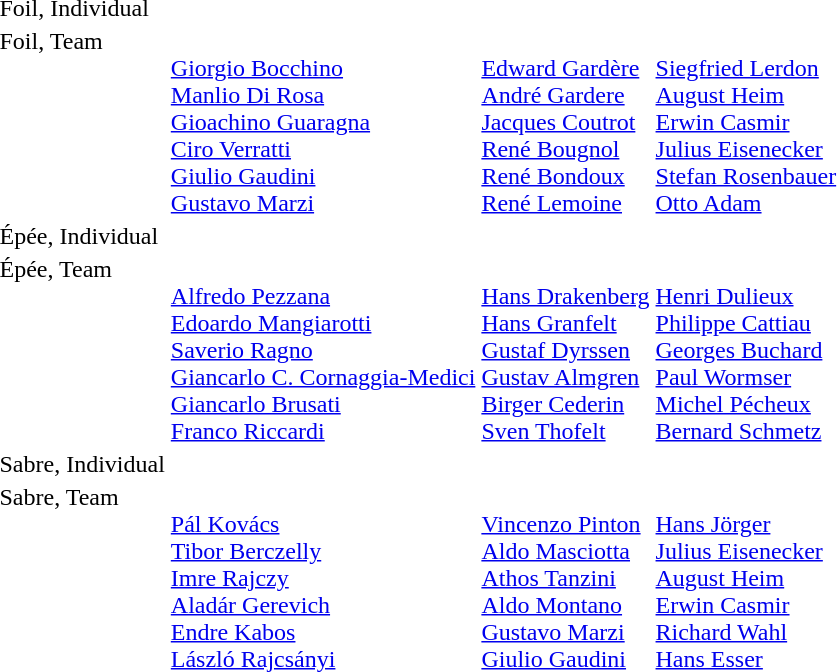<table>
<tr>
<td>Foil, Individual<br></td>
<td></td>
<td></td>
<td></td>
</tr>
<tr valign="top">
<td>Foil, Team<br></td>
<td><br><a href='#'>Giorgio Bocchino</a><br><a href='#'>Manlio Di Rosa</a><br><a href='#'>Gioachino Guaragna</a><br><a href='#'>Ciro Verratti</a><br><a href='#'>Giulio Gaudini</a><br><a href='#'>Gustavo Marzi</a></td>
<td><br><a href='#'>Edward Gardère</a><br><a href='#'>André Gardere</a><br><a href='#'>Jacques Coutrot</a><br><a href='#'>René Bougnol</a><br><a href='#'>René Bondoux</a><br><a href='#'>René Lemoine</a></td>
<td><br><a href='#'>Siegfried Lerdon</a><br><a href='#'>August Heim</a><br><a href='#'>Erwin Casmir</a><br><a href='#'>Julius Eisenecker</a><br><a href='#'>Stefan Rosenbauer</a><br><a href='#'>Otto Adam</a></td>
</tr>
<tr>
<td>Épée, Individual<br></td>
<td></td>
<td></td>
<td></td>
</tr>
<tr valign="top">
<td>Épée, Team<br></td>
<td><br><a href='#'>Alfredo Pezzana</a><br><a href='#'>Edoardo Mangiarotti</a><br><a href='#'>Saverio Ragno</a><br><a href='#'>Giancarlo C. Cornaggia-Medici</a><br><a href='#'>Giancarlo Brusati</a><br><a href='#'>Franco Riccardi</a></td>
<td><br><a href='#'>Hans Drakenberg</a><br><a href='#'>Hans Granfelt</a><br><a href='#'>Gustaf Dyrssen</a><br><a href='#'>Gustav Almgren</a><br><a href='#'>Birger Cederin</a><br><a href='#'>Sven Thofelt</a></td>
<td><br><a href='#'>Henri Dulieux</a><br><a href='#'>Philippe Cattiau</a><br><a href='#'>Georges Buchard</a><br><a href='#'>Paul Wormser</a><br><a href='#'>Michel Pécheux</a><br><a href='#'>Bernard Schmetz</a></td>
</tr>
<tr>
<td>Sabre, Individual<br></td>
<td></td>
<td></td>
<td></td>
</tr>
<tr valign="top">
<td>Sabre, Team<br></td>
<td><br><a href='#'>Pál Kovács</a><br><a href='#'>Tibor Berczelly</a><br><a href='#'>Imre Rajczy</a><br><a href='#'>Aladár Gerevich</a><br><a href='#'>Endre Kabos</a><br><a href='#'>László Rajcsányi</a></td>
<td><br><a href='#'>Vincenzo Pinton</a><br><a href='#'>Aldo Masciotta</a><br><a href='#'>Athos Tanzini</a><br><a href='#'>Aldo Montano</a><br><a href='#'>Gustavo Marzi</a><br><a href='#'>Giulio Gaudini</a></td>
<td><br><a href='#'>Hans Jörger</a><br><a href='#'>Julius Eisenecker</a><br><a href='#'>August Heim</a><br><a href='#'>Erwin Casmir</a><br><a href='#'>Richard Wahl</a><br><a href='#'>Hans Esser</a></td>
</tr>
<tr>
</tr>
</table>
